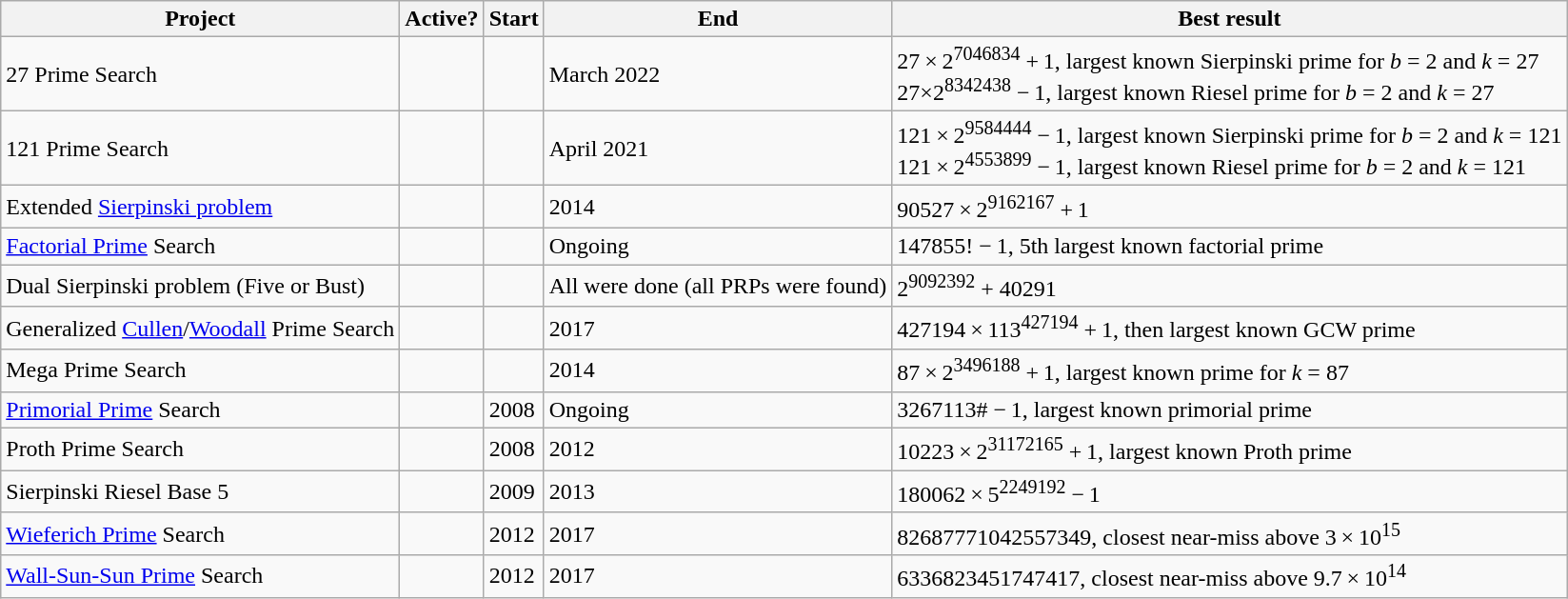<table class="wikitable sortable">
<tr>
<th>Project</th>
<th>Active?</th>
<th>Start</th>
<th>End</th>
<th>Best result</th>
</tr>
<tr>
<td>27 Prime Search</td>
<td></td>
<td></td>
<td>March 2022</td>
<td data-sort-value="1569461">27 × 2<sup>7046834</sup> + 1, largest known Sierpinski prime for <em>b</em> = 2 and <em>k</em> = 27<br>27×2<sup>8342438</sup> − 1, largest known Riesel prime for <em>b</em> = 2 and <em>k</em> = 27</td>
</tr>
<tr>
<td>121 Prime Search</td>
<td></td>
<td></td>
<td>April 2021</td>
<td data-sort-value="1370862">121 × 2<sup>9584444</sup> − 1, largest known Sierpinski prime for <em>b</em> = 2 and <em>k</em> = 121<br>121 × 2<sup>4553899</sup> − 1, largest known Riesel prime for <em>b</em> = 2 and <em>k</em> = 121</td>
</tr>
<tr>
<td>Extended <a href='#'>Sierpinski problem</a></td>
<td></td>
<td></td>
<td>2014</td>
<td data-sort-value="2758092">90527 × 2<sup>9162167</sup> + 1</td>
</tr>
<tr>
<td><a href='#'>Factorial Prime</a> Search</td>
<td></td>
<td></td>
<td>Ongoing</td>
<td data-sort-value="700176">147855! − 1, 5th largest known factorial prime</td>
</tr>
<tr>
<td>Dual Sierpinski problem (Five or Bust)</td>
<td></td>
<td></td>
<td>All were done (all PRPs were found)</td>
<td data-sort-value="2737082">2<sup>9092392</sup> + 40291</td>
</tr>
<tr>
<td>Generalized <a href='#'>Cullen</a>/<a href='#'>Woodall</a> Prime Search</td>
<td></td>
<td></td>
<td>2017</td>
<td data-sort-value="877068">427194 × 113<sup>427194</sup> + 1, then largest known GCW prime</td>
</tr>
<tr>
<td>Mega Prime Search</td>
<td></td>
<td></td>
<td>2014</td>
<td data-sort-value="1052459">87 × 2<sup>3496188</sup> + 1, largest known prime for <em>k</em> = 87</td>
</tr>
<tr>
<td><a href='#'>Primorial Prime</a> Search</td>
<td></td>
<td>2008</td>
<td>Ongoing</td>
<td data-sort-value="476311">3267113# − 1, largest known primorial prime</td>
</tr>
<tr>
<td>Proth Prime Search</td>
<td></td>
<td>2008</td>
<td>2012</td>
<td data-sort-value="9383760">10223 × 2<sup>31172165</sup> + 1, largest known Proth prime</td>
</tr>
<tr>
<td>Sierpinski Riesel Base 5</td>
<td></td>
<td>2009</td>
<td>2013</td>
<td data-sort-value="1572122">180062 × 5<sup>2249192</sup> − 1</td>
</tr>
<tr>
<td><a href='#'>Wieferich Prime</a> Search</td>
<td></td>
<td>2012</td>
<td>2017</td>
<td data-sort-value="16">82687771042557349, closest near-miss above 3 × 10<sup>15</sup></td>
</tr>
<tr>
<td><a href='#'>Wall-Sun-Sun Prime</a> Search</td>
<td></td>
<td>2012</td>
<td>2017</td>
<td data-sort-value="15">6336823451747417, closest near-miss above 9.7 × 10<sup>14</sup></td>
</tr>
</table>
